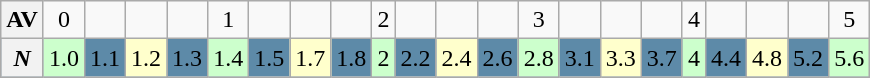<table class="wikitable" style="text-align:center">
<tr>
<th scope="row">AV</th>
<td>0</td>
<td></td>
<td></td>
<td></td>
<td>1</td>
<td></td>
<td></td>
<td></td>
<td>2</td>
<td></td>
<td></td>
<td></td>
<td>3</td>
<td></td>
<td></td>
<td></td>
<td>4</td>
<td></td>
<td></td>
<td></td>
<td>5</td>
</tr>
<tr bgcolor="#5D8AA8">
<th scope="row"><em>N</em></th>
<td style="background:#CCFFCC;">1.0</td>
<td>1.1</td>
<td style="background:#FFFFCC;">1.2</td>
<td>1.3</td>
<td style="background:#CCFFCC;">1.4</td>
<td>1.5</td>
<td style="background:#FFFFCC;">1.7</td>
<td>1.8</td>
<td style="background:#CCFFCC;">2</td>
<td>2.2</td>
<td style="background:#FFFFCC;">2.4</td>
<td>2.6</td>
<td style="background:#CCFFCC;">2.8</td>
<td>3.1</td>
<td style="background:#FFFFCC;">3.3</td>
<td>3.7</td>
<td style="background:#CCFFCC;">4</td>
<td>4.4</td>
<td style="background:#FFFFCC;">4.8</td>
<td>5.2</td>
<td style="background:#CCFFCC;">5.6</td>
</tr>
</table>
